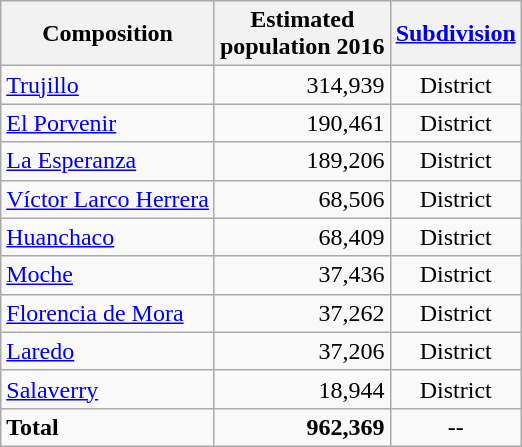<table class="wikitable">
<tr>
<th>Composition</th>
<th>Estimated <br>population 2016</th>
<th><a href='#'>Subdivision</a></th>
</tr>
<tr>
<td><a href='#'>Trujillo</a></td>
<td align=right>314,939</td>
<td align=center>District</td>
</tr>
<tr>
<td><a href='#'>El Porvenir</a></td>
<td align=right>190,461</td>
<td align=center>District</td>
</tr>
<tr>
<td><a href='#'>La Esperanza</a></td>
<td align=right>189,206</td>
<td align=center>District</td>
</tr>
<tr>
<td><a href='#'>Víctor Larco Herrera</a></td>
<td align=right>68,506</td>
<td align=center>District</td>
</tr>
<tr>
<td><a href='#'>Huanchaco</a></td>
<td align=right>68,409</td>
<td align=center>District</td>
</tr>
<tr>
<td><a href='#'>Moche</a></td>
<td align=right>37,436</td>
<td align=center>District</td>
</tr>
<tr>
<td><a href='#'>Florencia de Mora</a></td>
<td align=right>37,262</td>
<td align=center>District</td>
</tr>
<tr>
<td><a href='#'>Laredo</a></td>
<td align=right>37,206</td>
<td align=center>District</td>
</tr>
<tr>
<td><a href='#'>Salaverry</a></td>
<td align=right>18,944</td>
<td align=center>District</td>
</tr>
<tr>
<td><strong>Total</strong></td>
<td align=right><strong>962,369</strong></td>
<td align=center>--</td>
</tr>
</table>
